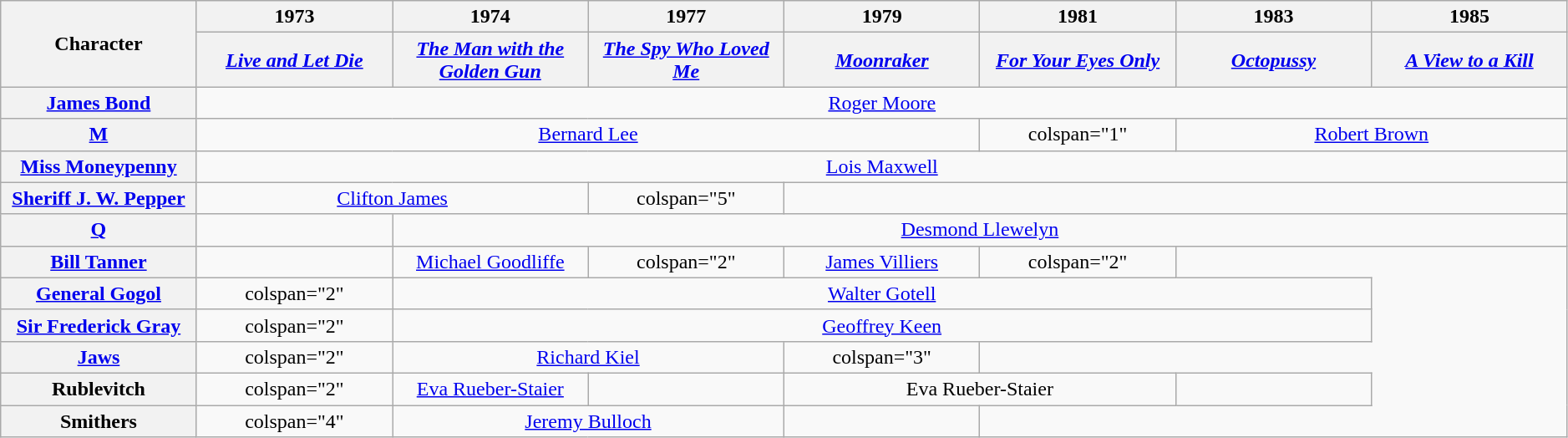<table class="wikitable" style="text-align:center; width:99%;">
<tr>
<th rowspan="2" style="width:12.5%;">Character</th>
<th>1973</th>
<th>1974</th>
<th>1977</th>
<th>1979</th>
<th>1981</th>
<th>1983</th>
<th>1985</th>
</tr>
<tr>
<th style="width:12.5%;"><em><a href='#'>Live and Let Die</a></em></th>
<th style="width:12.5%;"><em><a href='#'>The Man with the Golden Gun</a></em></th>
<th style="width:12.5%;"><em><a href='#'>The Spy Who Loved Me</a></em></th>
<th style="width:12.5%;"><em><a href='#'>Moonraker</a></em></th>
<th style="width:12.5%;"><em><a href='#'>For Your Eyes Only</a></em></th>
<th style="width:12.5%;"><em><a href='#'>Octopussy</a></em></th>
<th style="width:12.5%;"><em><a href='#'>A View to a Kill</a></em></th>
</tr>
<tr>
<th scope="row"><a href='#'>James Bond<br></a></th>
<td colspan="7"><a href='#'>Roger Moore</a></td>
</tr>
<tr>
<th scope="row"><a href='#'>M</a></th>
<td colspan="4"><a href='#'>Bernard Lee</a></td>
<td>colspan="1" </td>
<td colspan="2"><a href='#'>Robert Brown</a></td>
</tr>
<tr>
<th scope="row"><a href='#'>Miss Moneypenny</a></th>
<td colspan="7"><a href='#'>Lois Maxwell</a></td>
</tr>
<tr>
<th scope="row"><a href='#'>Sheriff J. W. Pepper</a></th>
<td colspan="2"><a href='#'>Clifton James</a></td>
<td>colspan="5" </td>
</tr>
<tr>
<th scope="row"><a href='#'>Q</a></th>
<td></td>
<td colspan="6"><a href='#'>Desmond Llewelyn</a></td>
</tr>
<tr>
<th scope="row"><a href='#'>Bill Tanner</a></th>
<td></td>
<td><a href='#'>Michael Goodliffe</a></td>
<td>colspan="2" </td>
<td><a href='#'>James Villiers</a></td>
<td>colspan="2" </td>
</tr>
<tr>
<th scope="row"><a href='#'>General Gogol</a></th>
<td>colspan="2" </td>
<td colspan="5"><a href='#'>Walter Gotell</a></td>
</tr>
<tr>
<th scope="row"><a href='#'>Sir Frederick Gray</a></th>
<td>colspan="2" </td>
<td colspan="5"><a href='#'>Geoffrey Keen</a></td>
</tr>
<tr>
<th scope="row"><a href='#'>Jaws</a></th>
<td>colspan="2" </td>
<td colspan="2"><a href='#'>Richard Kiel</a></td>
<td>colspan="3" </td>
</tr>
<tr>
<th scope="row">Rublevitch</th>
<td>colspan="2" </td>
<td><a href='#'>Eva Rueber-Staier</a></td>
<td></td>
<td colspan="2">Eva Rueber-Staier</td>
<td></td>
</tr>
<tr>
<th scope="row">Smithers</th>
<td>colspan="4" </td>
<td colspan="2"><a href='#'>Jeremy Bulloch</a></td>
<td></td>
</tr>
</table>
